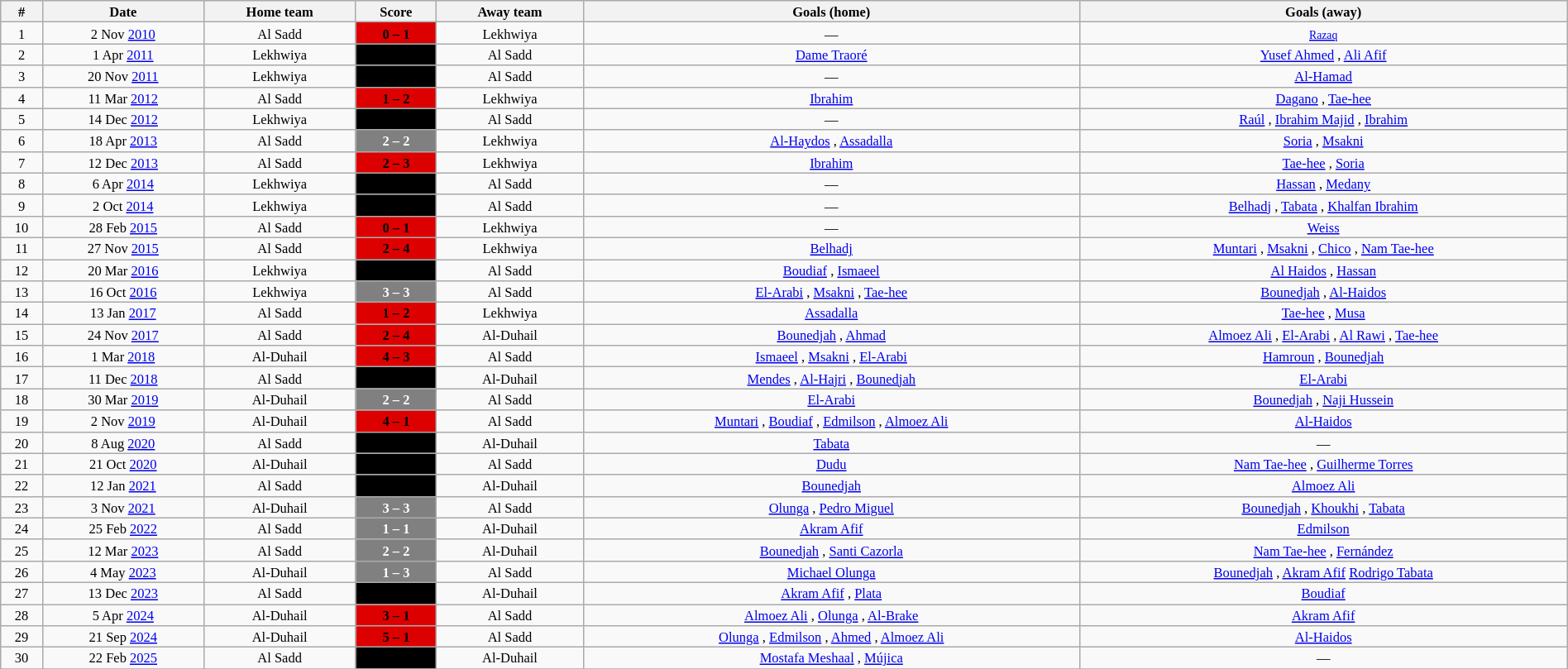<table class="wikitable" style="width:100%; margin:0 left; font-size: 11px; text-align:center">
<tr>
<th>#</th>
<th>Date</th>
<th>Home team</th>
<th>Score</th>
<th>Away team</th>
<th>Goals (home)</th>
<th>Goals (away)</th>
</tr>
<tr>
<td>1</td>
<td>2 Nov <a href='#'>2010</a></td>
<td>Al Sadd</td>
<td style="background:#d00;"><span><strong>0 – 1</strong></span></td>
<td>Lekhwiya</td>
<td>—</td>
<td><small><a href='#'>Razaq</a> </small></td>
</tr>
<tr>
<td>2</td>
<td>1 Apr <a href='#'>2011</a></td>
<td>Lekhwiya</td>
<td style="background:#000;"><span><strong>1 – 2</strong></span></td>
<td>Al Sadd</td>
<td><a href='#'>Dame Traoré</a> </td>
<td><a href='#'>Yusef Ahmed</a> , <a href='#'>Ali Afif</a> </td>
</tr>
<tr>
<td>3</td>
<td>20 Nov <a href='#'>2011</a></td>
<td>Lekhwiya</td>
<td style="background:#000;"><span><strong>0 – 1</strong></span></td>
<td>Al Sadd</td>
<td>—</td>
<td><a href='#'>Al-Hamad</a> </td>
</tr>
<tr>
<td>4</td>
<td>11 Mar <a href='#'>2012</a></td>
<td>Al Sadd</td>
<td style="background:#d00;"><span><strong>1 – 2</strong></span></td>
<td>Lekhwiya</td>
<td><a href='#'>Ibrahim</a> </td>
<td><a href='#'>Dagano</a> , <a href='#'>Tae-hee</a> </td>
</tr>
<tr>
<td>5</td>
<td>14 Dec <a href='#'>2012</a></td>
<td>Lekhwiya</td>
<td style="background:#000;"><span><strong>0 – 3</strong></span></td>
<td>Al Sadd</td>
<td>—</td>
<td><a href='#'>Raúl</a> , <a href='#'>Ibrahim Majid</a> , <a href='#'>Ibrahim</a> </td>
</tr>
<tr>
<td>6</td>
<td>18 Apr <a href='#'>2013</a></td>
<td>Al Sadd</td>
<td style="background:gray; text-align:center; color:white;"><strong>2 – 2</strong></td>
<td>Lekhwiya</td>
<td><a href='#'>Al-Haydos</a> , <a href='#'>Assadalla</a> </td>
<td><a href='#'>Soria</a> , <a href='#'>Msakni</a> </td>
</tr>
<tr>
<td>7</td>
<td>12 Dec <a href='#'>2013</a></td>
<td>Al Sadd</td>
<td style="background:#d00;"><span><strong>2 – 3</strong></span></td>
<td>Lekhwiya</td>
<td><a href='#'>Ibrahim</a> </td>
<td><a href='#'>Tae-hee</a> , <a href='#'>Soria</a> </td>
</tr>
<tr>
<td>8</td>
<td>6 Apr <a href='#'>2014</a></td>
<td>Lekhwiya</td>
<td style="background:#000;"><span><strong>0 – 2</strong></span></td>
<td>Al Sadd</td>
<td>—</td>
<td><a href='#'>Hassan</a> , <a href='#'>Medany</a> </td>
</tr>
<tr>
<td>9</td>
<td>2 Oct <a href='#'>2014</a></td>
<td>Lekhwiya</td>
<td style="background:#000;"><span><strong>0 – 3</strong></span></td>
<td>Al Sadd</td>
<td>—</td>
<td><a href='#'>Belhadj</a> , <a href='#'>Tabata</a> , <a href='#'>Khalfan Ibrahim</a> </td>
</tr>
<tr>
<td>10</td>
<td>28 Feb <a href='#'>2015</a></td>
<td>Al Sadd</td>
<td style="background:#d00;"><span><strong>0 – 1</strong></span></td>
<td>Lekhwiya</td>
<td>—</td>
<td><a href='#'>Weiss</a> </td>
</tr>
<tr>
<td>11</td>
<td>27 Nov <a href='#'>2015</a></td>
<td>Al Sadd</td>
<td style="background:#d00;"><span><strong>2 – 4</strong></span></td>
<td>Lekhwiya</td>
<td><a href='#'>Belhadj</a> </td>
<td><a href='#'>Muntari</a> , <a href='#'>Msakni</a> , <a href='#'>Chico</a> , <a href='#'>Nam Tae-hee</a> </td>
</tr>
<tr>
<td>12</td>
<td>20 Mar <a href='#'>2016</a></td>
<td>Lekhwiya</td>
<td style="background:#000;"><span><strong>2 – 3</strong></span></td>
<td>Al Sadd</td>
<td><a href='#'>Boudiaf</a> , <a href='#'>Ismaeel</a> </td>
<td><a href='#'>Al Haidos</a> , <a href='#'>Hassan</a> </td>
</tr>
<tr>
<td>13</td>
<td>16 Oct <a href='#'>2016</a></td>
<td>Lekhwiya</td>
<td style="background:gray; text-align:center; color:white;"><strong>3 – 3</strong></td>
<td>Al Sadd</td>
<td><a href='#'>El-Arabi</a> , <a href='#'>Msakni</a> , <a href='#'>Tae-hee</a> </td>
<td><a href='#'>Bounedjah</a> , <a href='#'>Al-Haidos</a> </td>
</tr>
<tr>
<td>14</td>
<td>13 Jan <a href='#'>2017</a></td>
<td>Al Sadd</td>
<td style="background:#d00;"><span><strong>1 – 2</strong></span></td>
<td>Lekhwiya</td>
<td><a href='#'>Assadalla</a> </td>
<td><a href='#'>Tae-hee</a> , <a href='#'>Musa</a> </td>
</tr>
<tr>
<td>15</td>
<td>24 Nov <a href='#'>2017</a></td>
<td>Al Sadd</td>
<td style="background:#d00;"><span><strong>2 – 4</strong></span></td>
<td>Al-Duhail</td>
<td><a href='#'>Bounedjah</a> , <a href='#'>Ahmad</a> </td>
<td><a href='#'>Almoez Ali</a> , <a href='#'>El-Arabi</a> , <a href='#'>Al Rawi</a> , <a href='#'>Tae-hee</a> </td>
</tr>
<tr>
<td>16</td>
<td>1 Mar <a href='#'>2018</a></td>
<td>Al-Duhail</td>
<td style="background:#d00;"><span><strong>4 – 3</strong></span></td>
<td>Al Sadd</td>
<td><a href='#'>Ismaeel</a> , <a href='#'>Msakni</a> , <a href='#'>El-Arabi</a> </td>
<td><a href='#'>Hamroun</a> , <a href='#'>Bounedjah</a> </td>
</tr>
<tr>
<td>17</td>
<td>11 Dec <a href='#'>2018</a></td>
<td>Al Sadd</td>
<td style="background:#000;"><span><strong>3 – 1</strong></span></td>
<td>Al-Duhail</td>
<td><a href='#'>Mendes</a> , <a href='#'>Al-Hajri</a> , <a href='#'>Bounedjah</a> </td>
<td><a href='#'>El-Arabi</a> </td>
</tr>
<tr>
<td>18</td>
<td>30 Mar <a href='#'>2019</a></td>
<td>Al-Duhail</td>
<td style="background:gray; text-align:center; color:white;"><strong>2 – 2</strong></td>
<td>Al Sadd</td>
<td><a href='#'>El-Arabi</a> </td>
<td><a href='#'>Bounedjah</a> , <a href='#'>Naji Hussein</a> </td>
</tr>
<tr>
<td>19</td>
<td>2 Nov <a href='#'>2019</a></td>
<td>Al-Duhail</td>
<td style="background:#d00;"><span><strong>4 – 1</strong></span></td>
<td>Al Sadd</td>
<td><a href='#'>Muntari</a> , <a href='#'>Boudiaf</a> , <a href='#'>Edmilson</a> , <a href='#'>Almoez Ali</a> </td>
<td><a href='#'>Al-Haidos</a> </td>
</tr>
<tr>
<td>20</td>
<td>8 Aug <a href='#'>2020</a></td>
<td>Al Sadd</td>
<td style="background:#000;"><span><strong>1 – 0</strong></span></td>
<td>Al-Duhail</td>
<td><a href='#'>Tabata</a> </td>
<td>—</td>
</tr>
<tr>
<td>21</td>
<td>21 Oct <a href='#'>2020</a></td>
<td>Al-Duhail</td>
<td style="background:#000;"><span><strong>1 – 3</strong></span></td>
<td>Al Sadd</td>
<td><a href='#'>Dudu</a> </td>
<td><a href='#'>Nam Tae-hee</a> , <a href='#'>Guilherme Torres</a> </td>
</tr>
<tr>
<td>22</td>
<td>12 Jan <a href='#'>2021</a></td>
<td>Al Sadd</td>
<td style="background:#000;"><span><strong>3 – 1</strong></span></td>
<td>Al-Duhail</td>
<td><a href='#'>Bounedjah</a> </td>
<td><a href='#'>Almoez Ali</a> </td>
</tr>
<tr>
<td>23</td>
<td>3 Nov <a href='#'>2021</a></td>
<td>Al-Duhail</td>
<td style="background:gray; text-align:center; color:white;"><strong>3 – 3</strong></td>
<td>Al Sadd</td>
<td><a href='#'>Olunga</a> , <a href='#'>Pedro Miguel</a> </td>
<td><a href='#'>Bounedjah</a> , <a href='#'>Khoukhi</a> , <a href='#'>Tabata</a> </td>
</tr>
<tr>
<td>24</td>
<td>25 Feb <a href='#'>2022</a></td>
<td>Al Sadd</td>
<td style="background:gray; text-align:center; color:white;"><strong>1 – 1</strong></td>
<td>Al-Duhail</td>
<td><a href='#'>Akram Afif</a> </td>
<td><a href='#'>Edmilson</a> </td>
</tr>
<tr>
<td>25</td>
<td>12 Mar <a href='#'>2023</a></td>
<td>Al Sadd</td>
<td style="background:gray; text-align:center; color:white;"><strong>2 – 2</strong></td>
<td>Al-Duhail</td>
<td><a href='#'>Bounedjah</a> , <a href='#'>Santi Cazorla</a> </td>
<td><a href='#'>Nam Tae-hee</a> , <a href='#'>Fernández</a> </td>
</tr>
<tr>
<td>26</td>
<td>4 May <a href='#'>2023</a></td>
<td>Al-Duhail</td>
<td style="background:gray; text-align:center; color:white;"><strong>1 – 3</strong></td>
<td>Al Sadd</td>
<td><a href='#'>Michael Olunga</a> </td>
<td><a href='#'>Bounedjah</a> , <a href='#'>Akram Afif</a>  <a href='#'>Rodrigo Tabata</a> </td>
</tr>
<tr>
<td>27</td>
<td>13 Dec <a href='#'>2023</a></td>
<td>Al Sadd</td>
<td style="background:#000;"><span><strong>3 – 1</strong></span></td>
<td>Al-Duhail</td>
<td><a href='#'>Akram Afif</a> , <a href='#'>Plata</a> </td>
<td><a href='#'>Boudiaf</a> </td>
</tr>
<tr>
<td>28</td>
<td>5 Apr <a href='#'>2024</a></td>
<td>Al-Duhail</td>
<td style="background:#d00;"><span><strong>3 – 1</strong></span></td>
<td>Al Sadd</td>
<td><a href='#'>Almoez Ali</a> , <a href='#'>Olunga</a> , <a href='#'>Al-Brake</a> </td>
<td><a href='#'>Akram Afif</a> </td>
</tr>
<tr>
<td>29</td>
<td>21 Sep <a href='#'>2024</a></td>
<td>Al-Duhail</td>
<td style="background:#d00;"><span><strong>5 – 1</strong></span></td>
<td>Al Sadd</td>
<td><a href='#'>Olunga</a> , <a href='#'>Edmilson</a> , <a href='#'>Ahmed</a> , <a href='#'>Almoez Ali</a> </td>
<td><a href='#'>Al-Haidos</a> </td>
</tr>
<tr>
<td>30</td>
<td>22 Feb <a href='#'>2025</a></td>
<td>Al Sadd</td>
<td style="background:#000;"><span><strong>2 – 0</strong></span></td>
<td>Al-Duhail</td>
<td><a href='#'>Mostafa Meshaal</a> , <a href='#'>Mújica</a> </td>
<td>—</td>
</tr>
<tr>
</tr>
</table>
